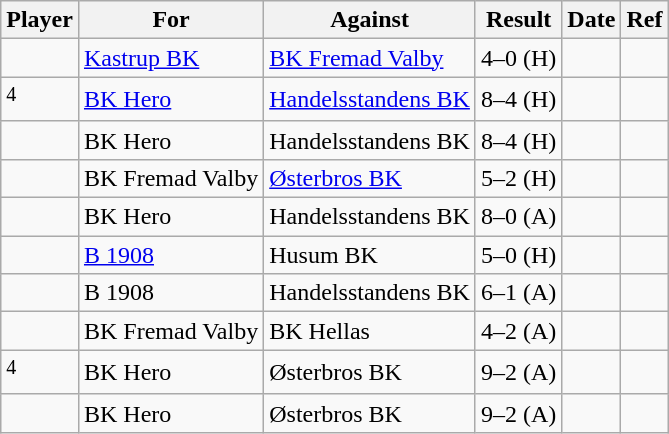<table class="wikitable">
<tr>
<th>Player</th>
<th>For</th>
<th>Against</th>
<th>Result</th>
<th>Date</th>
<th>Ref</th>
</tr>
<tr>
<td> </td>
<td><a href='#'>Kastrup BK</a></td>
<td><a href='#'>BK Fremad Valby</a></td>
<td>4–0 (H)</td>
<td></td>
<td></td>
</tr>
<tr>
<td> <sup>4</sup></td>
<td><a href='#'>BK Hero</a></td>
<td><a href='#'>Handelsstandens BK</a></td>
<td>8–4 (H)</td>
<td></td>
<td></td>
</tr>
<tr>
<td> </td>
<td>BK Hero</td>
<td>Handelsstandens BK</td>
<td>8–4 (H)</td>
<td></td>
<td></td>
</tr>
<tr>
<td> </td>
<td>BK Fremad Valby</td>
<td><a href='#'>Østerbros BK</a></td>
<td>5–2 (H)</td>
<td></td>
<td></td>
</tr>
<tr>
<td> </td>
<td>BK Hero</td>
<td>Handelsstandens BK</td>
<td>8–0 (A)</td>
<td></td>
<td></td>
</tr>
<tr>
<td> </td>
<td><a href='#'>B 1908</a></td>
<td>Husum BK</td>
<td>5–0 (H)</td>
<td></td>
<td></td>
</tr>
<tr>
<td> </td>
<td>B 1908</td>
<td>Handelsstandens BK</td>
<td>6–1 (A)</td>
<td></td>
<td></td>
</tr>
<tr>
<td> </td>
<td>BK Fremad Valby</td>
<td>BK Hellas</td>
<td>4–2 (A)</td>
<td></td>
<td></td>
</tr>
<tr>
<td> <sup>4</sup></td>
<td>BK Hero</td>
<td>Østerbros BK</td>
<td>9–2 (A)</td>
<td></td>
<td></td>
</tr>
<tr>
<td> </td>
<td>BK Hero</td>
<td>Østerbros BK</td>
<td>9–2 (A)</td>
<td></td>
<td></td>
</tr>
</table>
